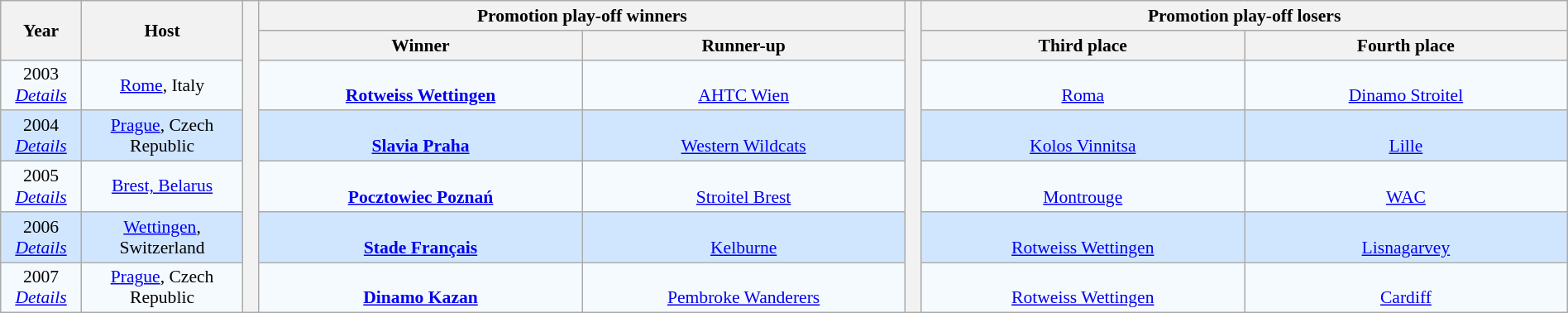<table class="wikitable" style="text-align:center;width:100%; font-size:90%;">
<tr>
<th rowspan="2" style="width:5%;">Year</th>
<th rowspan="2" style="width:10%;">Host</th>
<th style="width:1%;" rowspan="7"></th>
<th colspan=2>Promotion play-off winners</th>
<th style="width:1%;" rowspan="7"></th>
<th colspan=2>Promotion play-off losers</th>
</tr>
<tr>
<th width=20%>Winner</th>
<th width=20%>Runner-up</th>
<th width=20%>Third place</th>
<th width=20%>Fourth place</th>
</tr>
<tr style="background:#f5faff;">
<td>2003<br><em><a href='#'>Details</a></em></td>
<td><a href='#'>Rome</a>, Italy</td>
<td><strong><br><a href='#'>Rotweiss Wettingen</a></strong></td>
<td><br><a href='#'>AHTC Wien</a></td>
<td><br><a href='#'>Roma</a></td>
<td><br><a href='#'>Dinamo Stroitel</a></td>
</tr>
<tr style="background:#d0e6ff;">
<td>2004<br><em><a href='#'>Details</a></em></td>
<td><a href='#'>Prague</a>, Czech Republic</td>
<td><strong><br><a href='#'>Slavia Praha</a></strong></td>
<td><br><a href='#'>Western Wildcats</a></td>
<td><br><a href='#'>Kolos Vinnitsa</a></td>
<td><br><a href='#'>Lille</a></td>
</tr>
<tr style="background:#f5faff;">
<td>2005<br><em><a href='#'>Details</a></em></td>
<td><a href='#'>Brest, Belarus</a></td>
<td><strong><br><a href='#'>Pocztowiec Poznań</a></strong></td>
<td><br><a href='#'>Stroitel Brest</a></td>
<td><br><a href='#'>Montrouge</a></td>
<td><br><a href='#'>WAC</a></td>
</tr>
<tr style="background:#d0e6ff;">
<td>2006<br><em><a href='#'>Details</a></em></td>
<td><a href='#'>Wettingen</a>, Switzerland</td>
<td><strong><br><a href='#'>Stade Français</a></strong></td>
<td><br><a href='#'>Kelburne</a></td>
<td><br><a href='#'>Rotweiss Wettingen</a></td>
<td><br><a href='#'>Lisnagarvey</a></td>
</tr>
<tr style="background:#f5faff;">
<td>2007<br><em><a href='#'>Details</a></em></td>
<td><a href='#'>Prague</a>, Czech Republic</td>
<td><strong><br><a href='#'>Dinamo Kazan</a></strong></td>
<td><br><a href='#'>Pembroke Wanderers</a></td>
<td><br><a href='#'>Rotweiss Wettingen</a></td>
<td><br><a href='#'>Cardiff</a></td>
</tr>
</table>
